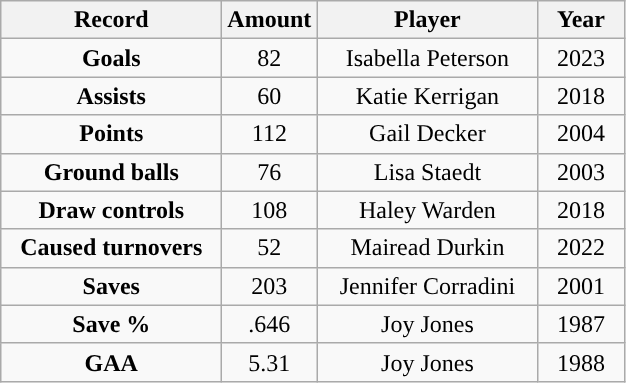<table class="wikitable">
<tr>
<th style="width:140px; ">Record</th>
<th style="width:35px; ">Amount</th>
<th style="width:140px; ">Player</th>
<th style="width:50px; ">Year</th>
</tr>
<tr style="text-align:center;">
<td><strong>Goals</strong></td>
<td>82</td>
<td>Isabella Peterson</td>
<td>2023</td>
</tr>
<tr style="text-align:center;">
<td><strong>Assists</strong></td>
<td>60</td>
<td>Katie Kerrigan</td>
<td>2018</td>
</tr>
<tr style="text-align:center;">
<td><strong>Points</strong></td>
<td>112</td>
<td>Gail Decker</td>
<td>2004</td>
</tr>
<tr style="text-align:center;">
<td><strong>Ground balls</strong></td>
<td>76</td>
<td>Lisa Staedt</td>
<td>2003</td>
</tr>
<tr style="text-align:center;">
<td><strong>Draw controls</strong></td>
<td>108</td>
<td>Haley Warden</td>
<td>2018</td>
</tr>
<tr style="text-align:center;">
<td><strong>Caused turnovers</strong></td>
<td>52</td>
<td>Mairead Durkin</td>
<td>2022</td>
</tr>
<tr style="text-align:center;">
<td><strong>Saves</strong></td>
<td>203</td>
<td>Jennifer Corradini</td>
<td>2001</td>
</tr>
<tr style="text-align:center;">
<td><strong>Save %</strong></td>
<td>.646</td>
<td>Joy Jones</td>
<td>1987</td>
</tr>
<tr style="text-align:center;">
<td><strong>GAA</strong></td>
<td>5.31</td>
<td>Joy Jones</td>
<td>1988</td>
</tr>
</table>
